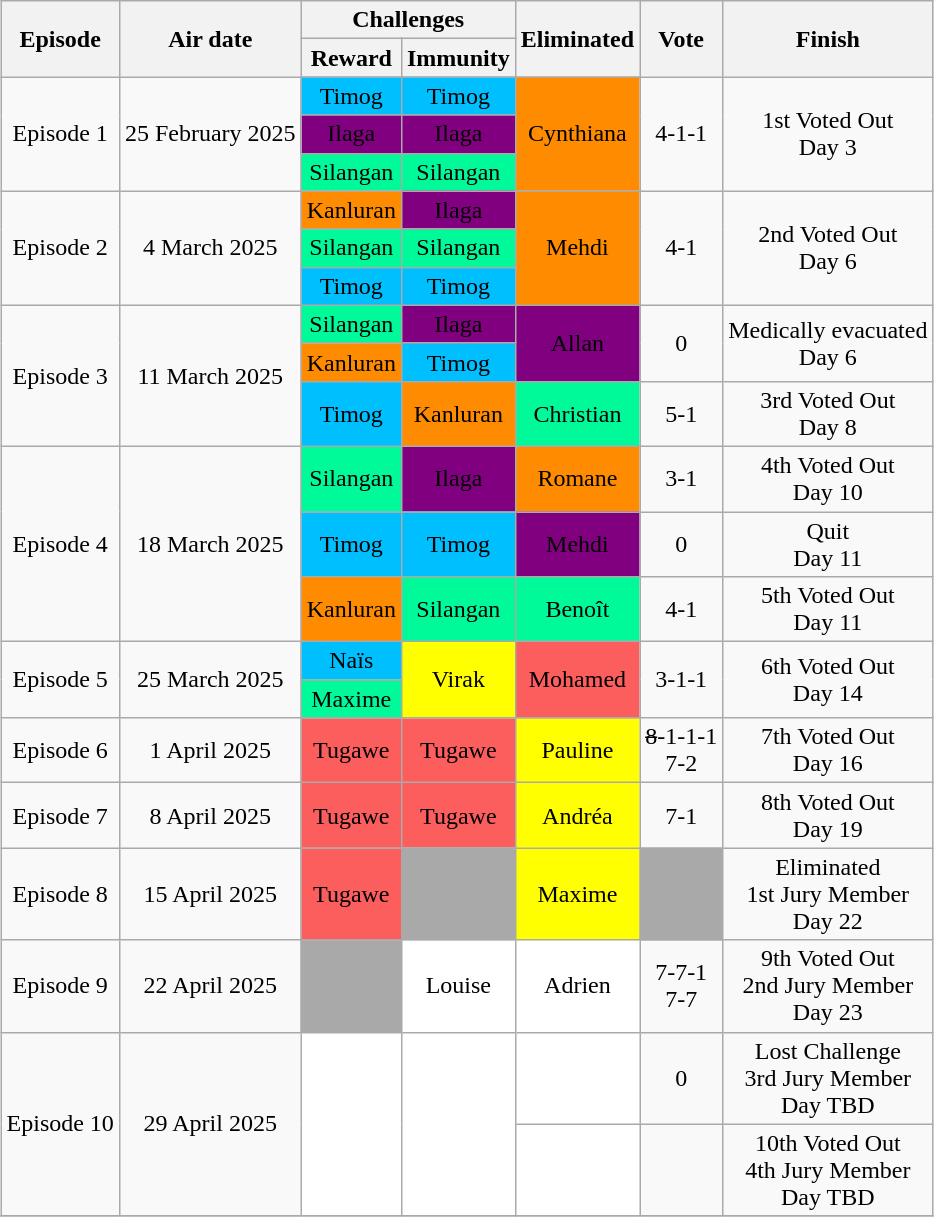<table class="wikitable" style="margin:auto; text-align:center">
<tr>
<th rowspan="2">Episode</th>
<th rowspan="2">Air date</th>
<th colspan="2">Challenges</th>
<th rowspan="2">Eliminated</th>
<th rowspan="2">Vote</th>
<th rowspan="2">Finish</th>
</tr>
<tr>
<th>Reward</th>
<th>Immunity</th>
</tr>
<tr>
<td rowspan="3">Episode 1</td>
<td rowspan="3">25 February 2025</td>
<td rowspan="1" bgcolor="DeepSkyBlue">Timog</td>
<td rowspan="1" bgcolor="DeepSkyBlue">Timog</td>
<td rowspan="3" bgcolor="DarkOrange">Cynthiana</td>
<td rowspan="3">4-1-1</td>
<td rowspan="3">1st Voted Out<br>Day 3</td>
</tr>
<tr>
<td rowspan="1" bgcolor="purple"><span>Ilaga</span></td>
<td rowspan="1" bgcolor="purple"><span>Ilaga</span></td>
</tr>
<tr>
<td rowspan="1" bgcolor="MediumSpringGreen">Silangan</td>
<td rowspan="1" bgcolor="MediumSpringGreen">Silangan</td>
</tr>
<tr>
<td rowspan="3">Episode 2</td>
<td rowspan="3">4 March 2025</td>
<td rowspan="1" bgcolor="DarkOrange">Kanluran</td>
<td rowspan="1" bgcolor="purple"><span>Ilaga</span></td>
<td rowspan="3" bgcolor="DarkOrange">Mehdi</td>
<td rowspan="3">4-1</td>
<td rowspan="3">2nd Voted Out<br>Day 6</td>
</tr>
<tr>
<td rowspan="1" bgcolor="MediumSpringGreen">Silangan</td>
<td rowspan="1" bgcolor="MediumSpringGreen">Silangan</td>
</tr>
<tr>
<td rowspan="1" bgcolor="DeepSkyBlue">Timog</td>
<td rowspan="1" bgcolor="DeepSkyBlue">Timog</td>
</tr>
<tr>
<td rowspan="3">Episode 3</td>
<td rowspan="3">11 March 2025</td>
<td rowspan="1" bgcolor="MediumSpringGreen">Silangan</td>
<td rowspan="1" bgcolor="purple"><span>Ilaga</span></td>
<td rowspan="2" bgcolor="purple"><span>Allan</span></td>
<td rowspan="2">0</td>
<td rowspan="2">Medically evacuated<br>Day 6</td>
</tr>
<tr>
<td rowspan="1" bgcolor="DarkOrange">Kanluran</td>
<td rowspan="1" bgcolor="DeepSkyBlue">Timog</td>
</tr>
<tr>
<td rowspan="1" bgcolor="DeepSkyBlue">Timog</td>
<td rowspan="1" bgcolor="DarkOrange">Kanluran</td>
<td rowspan="1" bgcolor="MediumSpringGreen">Christian</td>
<td rowspan="1">5-1</td>
<td rowspan="1">3rd Voted Out<br>Day 8</td>
</tr>
<tr>
<td rowspan="3">Episode 4</td>
<td rowspan="3">18 March 2025</td>
<td rowspan="1" bgcolor="MediumSpringGreen">Silangan</td>
<td rowspan="1" bgcolor="purple"><span>Ilaga</span></td>
<td rowspan="1" bgcolor="DarkOrange">Romane</td>
<td rowspan="1">3-1</td>
<td rowspan="1">4th Voted Out<br>Day 10</td>
</tr>
<tr>
<td rowspan="1" bgcolor="DeepSkyBlue">Timog</td>
<td rowspan="1" bgcolor="DeepSkyBlue">Timog</td>
<td rowspan="1" bgcolor="purple"><span>Mehdi</span></td>
<td rowspan="1">0</td>
<td rowspan="1">Quit<br>Day 11</td>
</tr>
<tr>
<td rowspan="1" bgcolor="DarkOrange">Kanluran</td>
<td rowspan="1" bgcolor="MediumSpringGreen">Silangan</td>
<td rowspan="1" bgcolor="MediumSpringGreen">Benoît</td>
<td rowspan="1">4-1</td>
<td rowspan="1">5th Voted Out<br>Day 11</td>
</tr>
<tr>
<td rowspan="2">Episode 5</td>
<td rowspan="2">25 March 2025</td>
<td rowspan="1" bgcolor="DeepSkyBlue">Naïs</td>
<td rowspan="2" bgcolor="yellow">Virak</td>
<td rowspan="2" bgcolor="#fc5d5d">Mohamed</td>
<td rowspan="2">3-1-1</td>
<td rowspan="2">6th Voted Out<br>Day 14</td>
</tr>
<tr>
<td rowspan="1" bgcolor="MediumSpringGreen">Maxime</td>
</tr>
<tr>
<td>Episode 6</td>
<td>1 April 2025</td>
<td bgcolor="#fc5d5d">Tugawe</td>
<td bgcolor="#fc5d5d">Tugawe</td>
<td bgcolor="yellow">Pauline</td>
<td><s>8</s>-1-1-1<br>7-2</td>
<td>7th Voted Out<br>Day 16</td>
</tr>
<tr>
<td>Episode 7</td>
<td>8 April 2025</td>
<td bgcolor="#fc5d5d">Tugawe</td>
<td bgcolor="#fc5d5d">Tugawe</td>
<td bgcolor="yellow">Andréa</td>
<td>7-1</td>
<td>8th Voted Out<br>Day 19</td>
</tr>
<tr>
<td>Episode 8</td>
<td>15 April 2025</td>
<td bgcolor="#fc5d5d">Tugawe</td>
<td bgcolor="darkgrey"></td>
<td bgcolor="yellow">Maxime</td>
<td bgcolor="darkgrey"></td>
<td>Eliminated<br>1st Jury Member<br>Day 22</td>
</tr>
<tr>
<td>Episode 9</td>
<td>22 April 2025</td>
<td bgcolor="darkgrey"></td>
<td bgcolor="white">Louise</td>
<td bgcolor="white">Adrien</td>
<td>7-7-1<br>7-7</td>
<td>9th Voted Out<br>2nd Jury Member<br>Day 23</td>
</tr>
<tr>
<td rowspan="2">Episode 10</td>
<td rowspan="2">29 April 2025</td>
<td rowspan="2" bgcolor="white"></td>
<td rowspan="2" bgcolor="white"></td>
<td rowspan="1" bgcolor="white"></td>
<td rowspan="1">0</td>
<td rowspan="1">Lost Challenge<br>3rd Jury Member<br>Day TBD</td>
</tr>
<tr>
<td rowspan="1" bgcolor="white"></td>
<td rowspan="1"></td>
<td rowspan="1">10th Voted Out<br>4th Jury Member<br>Day TBD</td>
</tr>
<tr>
</tr>
</table>
